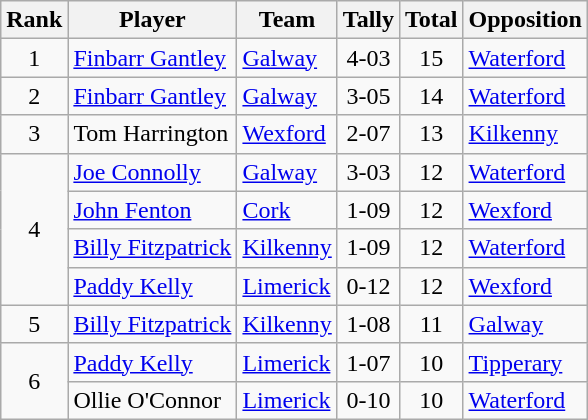<table class="wikitable">
<tr>
<th>Rank</th>
<th>Player</th>
<th>Team</th>
<th>Tally</th>
<th>Total</th>
<th>Opposition</th>
</tr>
<tr>
<td rowspan=1 align=center>1</td>
<td><a href='#'>Finbarr Gantley</a></td>
<td><a href='#'>Galway</a></td>
<td align=center>4-03</td>
<td align=center>15</td>
<td><a href='#'>Waterford</a></td>
</tr>
<tr>
<td rowspan=1 align=center>2</td>
<td><a href='#'>Finbarr Gantley</a></td>
<td><a href='#'>Galway</a></td>
<td align=center>3-05</td>
<td align=center>14</td>
<td><a href='#'>Waterford</a></td>
</tr>
<tr>
<td rowspan=1 align=center>3</td>
<td>Tom Harrington</td>
<td><a href='#'>Wexford</a></td>
<td align=center>2-07</td>
<td align=center>13</td>
<td><a href='#'>Kilkenny</a></td>
</tr>
<tr>
<td rowspan=4 align=center>4</td>
<td><a href='#'>Joe Connolly</a></td>
<td><a href='#'>Galway</a></td>
<td align=center>3-03</td>
<td align=center>12</td>
<td><a href='#'>Waterford</a></td>
</tr>
<tr>
<td><a href='#'>John Fenton</a></td>
<td><a href='#'>Cork</a></td>
<td align=center>1-09</td>
<td align=center>12</td>
<td><a href='#'>Wexford</a></td>
</tr>
<tr>
<td><a href='#'>Billy Fitzpatrick</a></td>
<td><a href='#'>Kilkenny</a></td>
<td align=center>1-09</td>
<td align=center>12</td>
<td><a href='#'>Waterford</a></td>
</tr>
<tr>
<td><a href='#'>Paddy Kelly</a></td>
<td><a href='#'>Limerick</a></td>
<td align=center>0-12</td>
<td align=center>12</td>
<td><a href='#'>Wexford</a></td>
</tr>
<tr>
<td rowspan=1 align=center>5</td>
<td><a href='#'>Billy Fitzpatrick</a></td>
<td><a href='#'>Kilkenny</a></td>
<td align=center>1-08</td>
<td align=center>11</td>
<td><a href='#'>Galway</a></td>
</tr>
<tr>
<td rowspan=2 align=center>6</td>
<td><a href='#'>Paddy Kelly</a></td>
<td><a href='#'>Limerick</a></td>
<td align=center>1-07</td>
<td align=center>10</td>
<td><a href='#'>Tipperary</a></td>
</tr>
<tr>
<td>Ollie O'Connor</td>
<td><a href='#'>Limerick</a></td>
<td align=center>0-10</td>
<td align=center>10</td>
<td><a href='#'>Waterford</a></td>
</tr>
</table>
